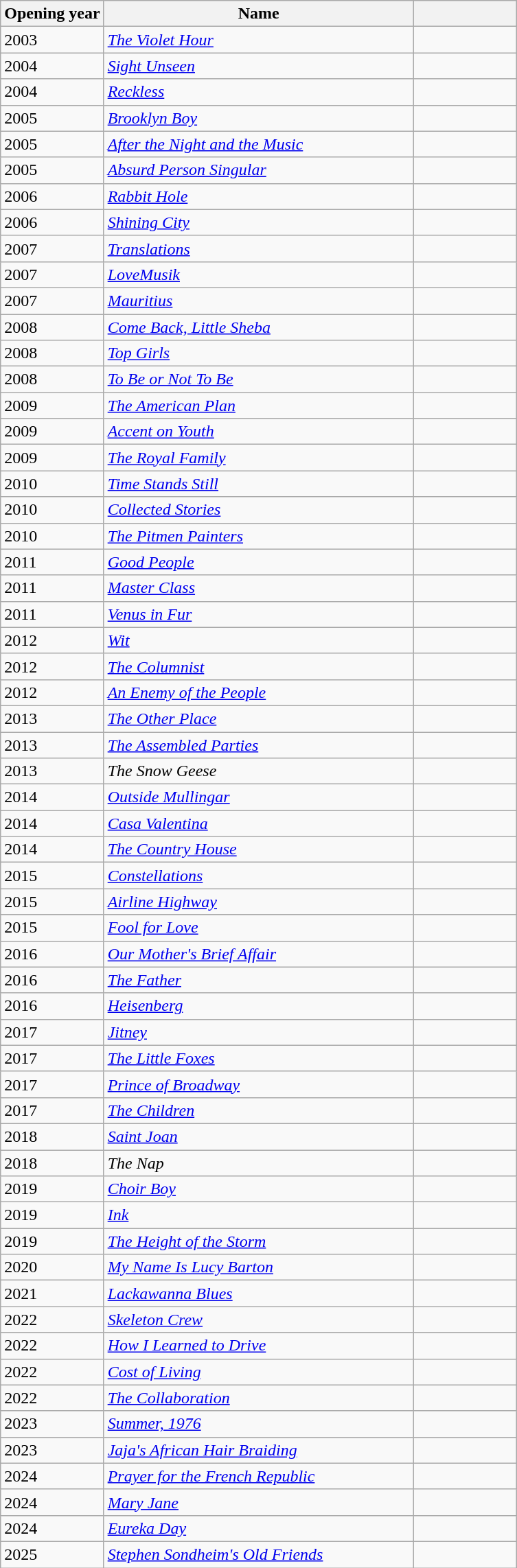<table class="wikitable sortable collapsible">
<tr>
<th width=20% scope="col">Opening year</th>
<th width=60% scope="col">Name</th>
<th width=20% scope="col" class="unsortable"></th>
</tr>
<tr>
<td>2003</td>
<td><em><a href='#'>The Violet Hour</a></em></td>
<td></td>
</tr>
<tr>
<td>2004</td>
<td><em><a href='#'>Sight Unseen</a></em></td>
<td></td>
</tr>
<tr>
<td>2004</td>
<td><em><a href='#'>Reckless</a></em></td>
<td></td>
</tr>
<tr>
<td>2005</td>
<td><em><a href='#'>Brooklyn Boy</a></em></td>
<td></td>
</tr>
<tr>
<td>2005</td>
<td><em><a href='#'>After the Night and the Music</a></em></td>
<td></td>
</tr>
<tr>
<td>2005</td>
<td><em><a href='#'>Absurd Person Singular</a></em></td>
<td></td>
</tr>
<tr>
<td>2006</td>
<td><em><a href='#'>Rabbit Hole</a></em></td>
<td></td>
</tr>
<tr>
<td>2006</td>
<td><em><a href='#'>Shining City</a></em></td>
<td></td>
</tr>
<tr>
<td>2007</td>
<td><em><a href='#'>Translations</a></em></td>
<td></td>
</tr>
<tr>
<td>2007</td>
<td><em><a href='#'>LoveMusik</a></em></td>
<td></td>
</tr>
<tr>
<td>2007</td>
<td><em><a href='#'>Mauritius</a></em></td>
<td></td>
</tr>
<tr>
<td>2008</td>
<td><em><a href='#'>Come Back, Little Sheba</a></em></td>
<td></td>
</tr>
<tr>
<td>2008</td>
<td><em><a href='#'>Top Girls</a></em></td>
<td></td>
</tr>
<tr>
<td>2008</td>
<td><em><a href='#'>To Be or Not To Be</a></em></td>
<td></td>
</tr>
<tr>
<td>2009</td>
<td><em><a href='#'>The American Plan</a></em></td>
<td></td>
</tr>
<tr>
<td>2009</td>
<td><em><a href='#'>Accent on Youth</a></em></td>
<td></td>
</tr>
<tr>
<td>2009</td>
<td><em><a href='#'>The Royal Family</a></em></td>
<td></td>
</tr>
<tr>
<td>2010</td>
<td><em><a href='#'>Time Stands Still</a></em></td>
<td></td>
</tr>
<tr>
<td>2010</td>
<td><em><a href='#'>Collected Stories</a></em></td>
<td></td>
</tr>
<tr>
<td>2010</td>
<td><em><a href='#'>The Pitmen Painters</a></em></td>
<td></td>
</tr>
<tr>
<td>2011</td>
<td><em><a href='#'>Good People</a></em></td>
<td></td>
</tr>
<tr>
<td>2011</td>
<td><em><a href='#'>Master Class</a></em></td>
<td></td>
</tr>
<tr>
<td>2011</td>
<td><em><a href='#'>Venus in Fur</a></em></td>
<td></td>
</tr>
<tr>
<td>2012</td>
<td><em><a href='#'>Wit</a></em></td>
<td></td>
</tr>
<tr>
<td>2012</td>
<td><em><a href='#'>The Columnist</a></em></td>
<td></td>
</tr>
<tr>
<td>2012</td>
<td><em><a href='#'>An Enemy of the People</a></em></td>
<td></td>
</tr>
<tr>
<td>2013</td>
<td><em><a href='#'>The Other Place</a></em></td>
<td></td>
</tr>
<tr>
<td>2013</td>
<td><em><a href='#'>The Assembled Parties</a></em></td>
<td></td>
</tr>
<tr>
<td>2013</td>
<td><em>The Snow Geese</em></td>
<td></td>
</tr>
<tr>
<td>2014</td>
<td><em><a href='#'>Outside Mullingar</a></em></td>
<td></td>
</tr>
<tr>
<td>2014</td>
<td><em><a href='#'>Casa Valentina</a></em></td>
<td></td>
</tr>
<tr>
<td>2014</td>
<td><em><a href='#'>The Country House</a></em></td>
<td></td>
</tr>
<tr>
<td>2015</td>
<td><em><a href='#'>Constellations</a></em></td>
<td></td>
</tr>
<tr>
<td>2015</td>
<td><em><a href='#'>Airline Highway</a></em></td>
<td></td>
</tr>
<tr>
<td>2015</td>
<td><em><a href='#'>Fool for Love</a></em></td>
<td></td>
</tr>
<tr>
<td>2016</td>
<td><em><a href='#'>Our Mother's Brief Affair</a></em></td>
<td></td>
</tr>
<tr>
<td>2016</td>
<td><em><a href='#'>The Father</a></em></td>
<td></td>
</tr>
<tr>
<td>2016</td>
<td><em><a href='#'>Heisenberg</a></em></td>
<td></td>
</tr>
<tr>
<td>2017</td>
<td><em><a href='#'>Jitney</a></em></td>
<td></td>
</tr>
<tr>
<td>2017</td>
<td><em><a href='#'>The Little Foxes</a></em></td>
<td></td>
</tr>
<tr>
<td>2017</td>
<td><em><a href='#'>Prince of Broadway</a></em></td>
<td></td>
</tr>
<tr>
<td>2017</td>
<td><em><a href='#'>The Children</a></em></td>
<td></td>
</tr>
<tr>
<td>2018</td>
<td><em><a href='#'>Saint Joan</a></em></td>
<td></td>
</tr>
<tr>
<td>2018</td>
<td><em>The Nap</em></td>
<td></td>
</tr>
<tr>
<td>2019</td>
<td><em><a href='#'>Choir Boy</a></em></td>
<td></td>
</tr>
<tr>
<td>2019</td>
<td><em><a href='#'>Ink</a></em></td>
<td></td>
</tr>
<tr>
<td>2019</td>
<td><em><a href='#'>The Height of the Storm</a></em></td>
<td></td>
</tr>
<tr>
<td>2020</td>
<td><em><a href='#'>My Name Is Lucy Barton</a></em></td>
<td></td>
</tr>
<tr>
<td>2021</td>
<td><em><a href='#'>Lackawanna Blues</a></em></td>
<td></td>
</tr>
<tr>
<td>2022</td>
<td><em><a href='#'>Skeleton Crew</a></em></td>
<td></td>
</tr>
<tr>
<td>2022</td>
<td><em><a href='#'>How I Learned to Drive</a></em></td>
<td></td>
</tr>
<tr>
<td>2022</td>
<td><em><a href='#'>Cost of Living</a></em></td>
<td></td>
</tr>
<tr>
<td>2022</td>
<td><em><a href='#'>The Collaboration</a></em></td>
<td></td>
</tr>
<tr>
<td>2023</td>
<td><em><a href='#'>Summer, 1976</a></em></td>
<td></td>
</tr>
<tr>
<td>2023</td>
<td><em><a href='#'>Jaja's African Hair Braiding</a></em></td>
<td></td>
</tr>
<tr>
<td>2024</td>
<td><em><a href='#'>Prayer for the French Republic</a></em></td>
<td></td>
</tr>
<tr>
<td>2024</td>
<td><em><a href='#'>Mary Jane</a></em></td>
<td></td>
</tr>
<tr>
<td>2024</td>
<td><em><a href='#'>Eureka Day</a></em></td>
<td></td>
</tr>
<tr>
<td>2025</td>
<td><em><a href='#'>Stephen Sondheim's Old Friends</a></em></td>
<td></td>
</tr>
</table>
